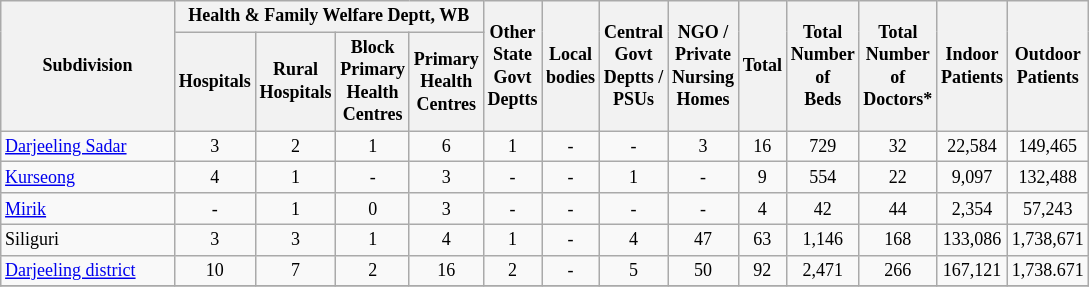<table class="wikitable" style="text-align:center;font-size: 9pt">
<tr>
<th width="110" rowspan="2">Subdivision</th>
<th width="160" colspan="4" rowspan="1">Health & Family Welfare Deptt, WB</th>
<th widthspan="110" rowspan="2">Other<br>State<br>Govt<br>Deptts</th>
<th widthspan="110" rowspan="2">Local<br>bodies</th>
<th widthspan="110" rowspan="2">Central<br>Govt<br>Deptts /<br>PSUs</th>
<th widthspan="110" rowspan="2">NGO /<br>Private<br>Nursing<br>Homes</th>
<th widthspan="110" rowspan="2">Total</th>
<th widthspan="110" rowspan="2">Total<br>Number<br>of<br>Beds</th>
<th widthspan="110" rowspan="2">Total<br>Number<br>of<br>Doctors*</th>
<th widthspan="130" rowspan="2">Indoor<br>Patients</th>
<th widthspan="130" rowspan="2">Outdoor<br>Patients</th>
</tr>
<tr>
<th width="40">Hospitals<br></th>
<th width="40">Rural<br>Hospitals<br></th>
<th width="40">Block<br>Primary<br>Health<br>Centres<br></th>
<th width="40">Primary<br>Health<br>Centres<br></th>
</tr>
<tr>
<td align=left><a href='#'>Darjeeling Sadar</a></td>
<td align="center">3</td>
<td align="center">2</td>
<td align="center">1</td>
<td align="center">6</td>
<td align="center">1</td>
<td align="center">-</td>
<td align="center">-</td>
<td align="center">3</td>
<td align="center">16</td>
<td align="center">729</td>
<td align="center">32</td>
<td align="center">22,584</td>
<td align="center">149,465</td>
</tr>
<tr>
<td align=left><a href='#'>Kurseong</a></td>
<td align="center">4</td>
<td align="center">1</td>
<td align="center">-</td>
<td align="center">3</td>
<td align="center">-</td>
<td align="center">-</td>
<td align="center">1</td>
<td align="center">-</td>
<td align="center">9</td>
<td align="center">554</td>
<td align="center">22</td>
<td align="center">9,097</td>
<td align="center">132,488</td>
</tr>
<tr>
<td align=left><a href='#'>Mirik</a></td>
<td align="center">-</td>
<td align="center">1</td>
<td align="center">0</td>
<td align="center">3</td>
<td align="center">-</td>
<td align="center">-</td>
<td align="center">-</td>
<td align="center">-</td>
<td align="center">4</td>
<td align="center">42</td>
<td align="center">44</td>
<td align="center">2,354</td>
<td align="center">57,243</td>
</tr>
<tr>
<td align=left>Siliguri</td>
<td align="center">3</td>
<td align="center">3</td>
<td align="center">1</td>
<td align="center">4</td>
<td align="center">1</td>
<td align="center">-</td>
<td align="center">4</td>
<td align="center">47</td>
<td align="center">63</td>
<td align="center">1,146</td>
<td align="center">168</td>
<td align="center">133,086</td>
<td align="center">1,738,671</td>
</tr>
<tr>
<td align=left><a href='#'>Darjeeling district</a></td>
<td align="center">10</td>
<td align="center">7</td>
<td align="center">2</td>
<td align="center">16</td>
<td align="center">2</td>
<td align="center">-</td>
<td align="center">5</td>
<td align="center">50</td>
<td align="center">92</td>
<td align="center">2,471</td>
<td align="center">266</td>
<td align="center">167,121</td>
<td align="center">1,738.671</td>
</tr>
<tr>
</tr>
</table>
